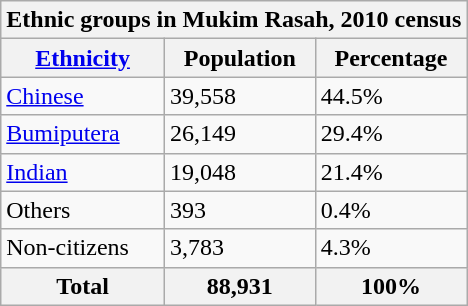<table class="wikitable">
<tr>
<th style="text-align:center;" colspan="3">Ethnic groups in Mukim Rasah, 2010 census</th>
</tr>
<tr>
<th><a href='#'>Ethnicity</a></th>
<th>Population</th>
<th>Percentage</th>
</tr>
<tr>
<td><a href='#'>Chinese</a></td>
<td>39,558</td>
<td>44.5%</td>
</tr>
<tr>
<td><a href='#'>Bumiputera</a></td>
<td>26,149</td>
<td>29.4%</td>
</tr>
<tr>
<td><a href='#'>Indian</a></td>
<td>19,048</td>
<td>21.4%</td>
</tr>
<tr>
<td>Others</td>
<td>393</td>
<td>0.4%</td>
</tr>
<tr>
<td>Non-citizens</td>
<td>3,783</td>
<td>4.3%</td>
</tr>
<tr>
<th>Total</th>
<th>88,931</th>
<th>100%</th>
</tr>
</table>
